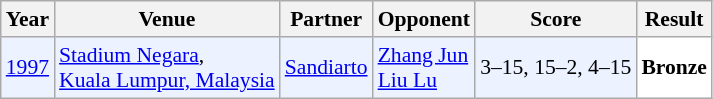<table class="sortable wikitable" style="font-size: 90%;">
<tr>
<th>Year</th>
<th>Venue</th>
<th>Partner</th>
<th>Opponent</th>
<th>Score</th>
<th>Result</th>
</tr>
<tr style="background:#ECF2FF">
<td align="center"><a href='#'>1997</a></td>
<td align="left"><a href='#'>Stadium Negara</a>,<br><a href='#'>Kuala Lumpur, Malaysia</a></td>
<td align="left"> <a href='#'>Sandiarto</a></td>
<td align="left"> <a href='#'>Zhang Jun</a> <br>  <a href='#'>Liu Lu</a></td>
<td align="left">3–15, 15–2, 4–15</td>
<td style="text-align:left; background:white"> <strong>Bronze</strong></td>
</tr>
</table>
